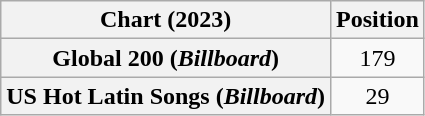<table class="wikitable sortable plainrowheaders" style="text-align:center">
<tr>
<th scope="col">Chart (2023)</th>
<th scope="col">Position</th>
</tr>
<tr>
<th scope="row">Global 200 (<em>Billboard</em>)</th>
<td>179</td>
</tr>
<tr>
<th scope="row">US Hot Latin Songs (<em>Billboard</em>)</th>
<td>29</td>
</tr>
</table>
